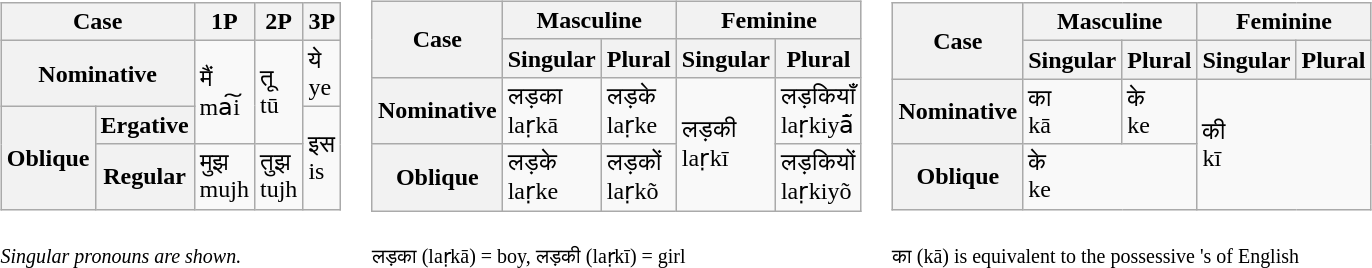<table>
<tr>
<td><br><table class="wikitable">
<tr>
<th colspan="2">Case</th>
<th>1P</th>
<th>2P</th>
<th>3P</th>
</tr>
<tr>
<th colspan="2">Nominative</th>
<td rowspan="2">मैं<br>ma͠i</td>
<td rowspan="2">तू<br>tū</td>
<td>ये<br>ye</td>
</tr>
<tr>
<th rowspan="2">Oblique</th>
<th>Ergative</th>
<td rowspan="2">इस<br>is</td>
</tr>
<tr>
<th>Regular</th>
<td>मुझ<br>mujh</td>
<td>तुझ<br>tujh</td>
</tr>
</table>
</td>
<td><br><table class="wikitable">
<tr>
<th rowspan="2">Case</th>
<th colspan="2">Masculine</th>
<th colspan="2">Feminine</th>
</tr>
<tr>
<th>Singular</th>
<th>Plural</th>
<th>Singular</th>
<th>Plural</th>
</tr>
<tr>
<th>Nominative</th>
<td>लड़का<br>laṛkā</td>
<td>लड़के<br>laṛke</td>
<td rowspan="2">लड़की<br>laṛkī</td>
<td>लड़कियाँ<br>laṛkiyā̃</td>
</tr>
<tr>
<th>Oblique</th>
<td>लड़के<br>laṛke</td>
<td>लड़कों<br>laṛkõ</td>
<td>लड़कियों<br>laṛkiyõ</td>
</tr>
</table>
</td>
<td><br><table class="wikitable">
<tr>
<th rowspan="2">Case</th>
<th colspan="2">Masculine</th>
<th colspan="2">Feminine</th>
</tr>
<tr>
<th>Singular</th>
<th>Plural</th>
<th>Singular</th>
<th>Plural</th>
</tr>
<tr>
<th>Nominative</th>
<td>का<br>kā</td>
<td>के<br>ke</td>
<td colspan="2" rowspan="2">की<br>kī</td>
</tr>
<tr>
<th>Oblique</th>
<td colspan="2">के<br>ke</td>
</tr>
</table>
</td>
</tr>
<tr>
<td><em><small>Singular pronouns are shown.</small></em></td>
<td><small>लड़का (laṛkā) = boy,  लड़की (laṛkī) = girl</small></td>
<td><small>का (kā) is equivalent to the possessive 's of English</small></td>
</tr>
</table>
